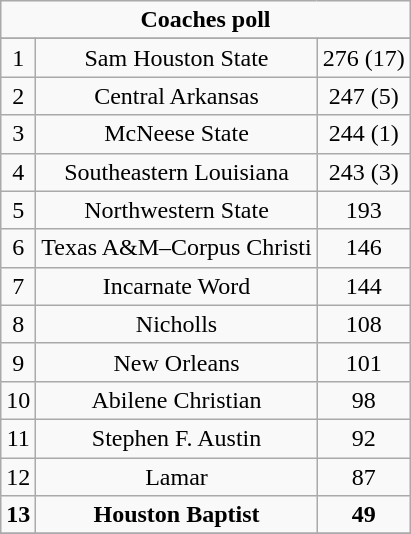<table class="wikitable">
<tr align="center">
<td align="center" Colspan="3"><strong>Coaches poll</strong></td>
</tr>
<tr align="center">
</tr>
<tr align="center">
<td>1</td>
<td>Sam Houston State</td>
<td>276 (17)</td>
</tr>
<tr align="center">
<td>2</td>
<td>Central Arkansas</td>
<td>247 (5)</td>
</tr>
<tr align="center">
<td>3</td>
<td>McNeese State</td>
<td>244 (1)</td>
</tr>
<tr align="center">
<td>4</td>
<td>Southeastern Louisiana</td>
<td>243 (3)</td>
</tr>
<tr align="center">
<td>5</td>
<td>Northwestern State</td>
<td>193</td>
</tr>
<tr align="center">
<td>6</td>
<td>Texas A&M–Corpus Christi</td>
<td>146</td>
</tr>
<tr align="center">
<td>7</td>
<td>Incarnate Word</td>
<td>144</td>
</tr>
<tr align="center">
<td>8</td>
<td>Nicholls</td>
<td>108</td>
</tr>
<tr align="center">
<td>9</td>
<td>New Orleans</td>
<td>101</td>
</tr>
<tr align="center">
<td>10</td>
<td>Abilene Christian</td>
<td>98</td>
</tr>
<tr align="center">
<td>11</td>
<td>Stephen F. Austin</td>
<td>92</td>
</tr>
<tr align="center">
<td>12</td>
<td>Lamar</td>
<td>87</td>
</tr>
<tr align="center">
<td><strong>13</strong></td>
<td><strong>Houston Baptist</strong></td>
<td><strong>49</strong></td>
</tr>
<tr align="center">
</tr>
</table>
